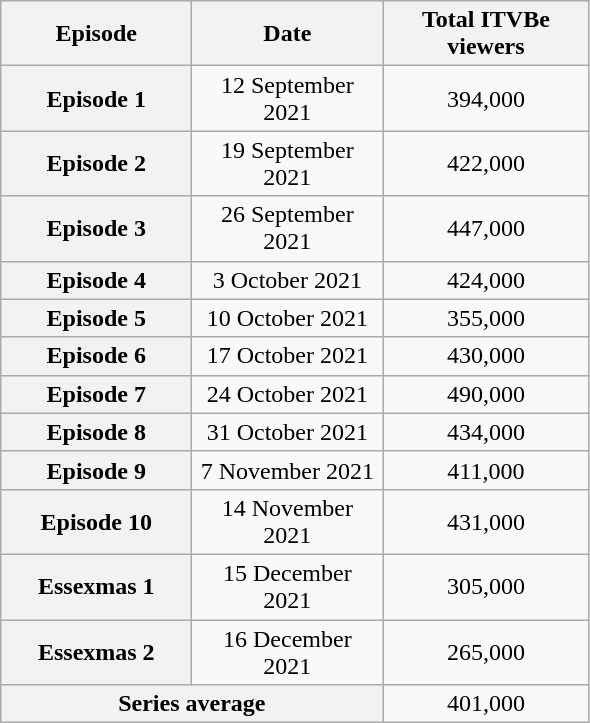<table class="wikitable sortable" style="text-align:center">
<tr>
<th scope="col" style="width:120px;">Episode</th>
<th scope="col" style="width:120px;">Date</th>
<th scope="col" style="width:130px;">Total ITVBe viewers</th>
</tr>
<tr>
<th scope="row">Episode 1</th>
<td>12 September 2021</td>
<td>394,000</td>
</tr>
<tr>
<th scope="row">Episode 2</th>
<td>19 September 2021</td>
<td>422,000</td>
</tr>
<tr>
<th scope="row">Episode 3</th>
<td>26 September 2021</td>
<td>447,000</td>
</tr>
<tr>
<th scope="row">Episode 4</th>
<td>3 October 2021</td>
<td>424,000</td>
</tr>
<tr>
<th scope="row">Episode 5</th>
<td>10 October 2021</td>
<td>355,000</td>
</tr>
<tr>
<th scope="row">Episode 6</th>
<td>17 October 2021</td>
<td>430,000</td>
</tr>
<tr>
<th scope="row">Episode 7</th>
<td>24 October 2021</td>
<td>490,000</td>
</tr>
<tr>
<th scope="row">Episode 8</th>
<td>31 October 2021</td>
<td>434,000</td>
</tr>
<tr>
<th scope="row">Episode 9</th>
<td>7 November 2021</td>
<td>411,000</td>
</tr>
<tr>
<th scope="row">Episode 10</th>
<td>14 November 2021</td>
<td>431,000</td>
</tr>
<tr>
<th scope="row">Essexmas 1</th>
<td>15 December 2021</td>
<td>305,000</td>
</tr>
<tr>
<th scope="row">Essexmas 2</th>
<td>16 December 2021</td>
<td>265,000</td>
</tr>
<tr>
<th scope="row" colspan="2">Series average</th>
<td>401,000</td>
</tr>
</table>
